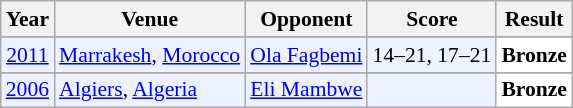<table class="sortable wikitable" style="font-size: 90%;">
<tr>
<th>Year</th>
<th>Venue</th>
<th>Opponent</th>
<th>Score</th>
<th>Result</th>
</tr>
<tr>
</tr>
<tr style="background:#ECF2FF">
<td align="center"><a href='#'>2011</a></td>
<td align="left"><a href='#'>Marrakesh</a>, <a href='#'>Morocco</a></td>
<td align="left"> <a href='#'>Ola Fagbemi</a></td>
<td align="left">14–21, 17–21</td>
<td style="text-align:left; background:white"> <strong>Bronze</strong></td>
</tr>
<tr>
</tr>
<tr style="background:#ECF2FF">
<td align="center"><a href='#'>2006</a></td>
<td align="left"><a href='#'>Algiers</a>, <a href='#'>Algeria</a></td>
<td align="left"> <a href='#'>Eli Mambwe</a></td>
<td align="left"></td>
<td style="text-align:left; background:white"> <strong>Bronze</strong></td>
</tr>
</table>
